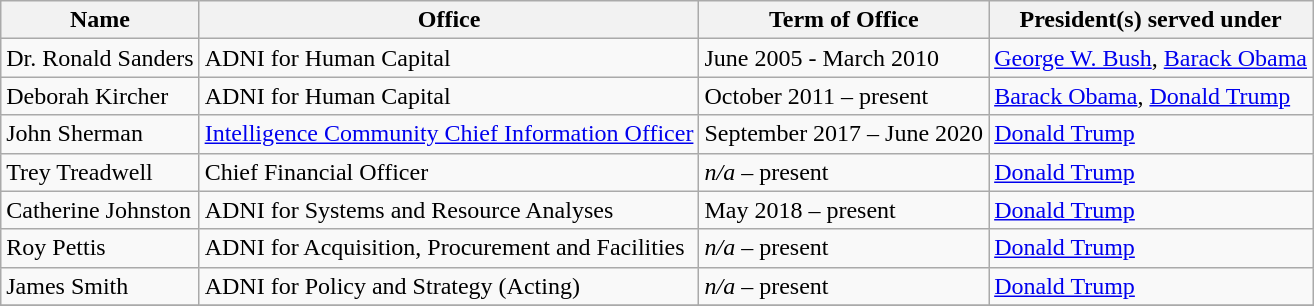<table class="wikitable">
<tr>
<th>Name</th>
<th>Office</th>
<th>Term of Office</th>
<th><strong>President(s) served under</strong></th>
</tr>
<tr>
<td>Dr. Ronald Sanders</td>
<td>ADNI for Human Capital</td>
<td>June 2005 - March 2010</td>
<td><a href='#'>George W. Bush</a>, <a href='#'>Barack Obama</a></td>
</tr>
<tr>
<td>Deborah Kircher</td>
<td>ADNI for Human Capital</td>
<td>October 2011 – present</td>
<td><a href='#'>Barack Obama</a>, <a href='#'>Donald Trump</a></td>
</tr>
<tr>
<td>John Sherman</td>
<td><a href='#'>Intelligence Community Chief Information Officer</a></td>
<td>September 2017 – June 2020</td>
<td><a href='#'>Donald Trump</a></td>
</tr>
<tr>
<td>Trey Treadwell</td>
<td>Chief Financial Officer</td>
<td><em>n/a</em> – present</td>
<td><a href='#'>Donald Trump</a></td>
</tr>
<tr>
<td>Catherine Johnston</td>
<td>ADNI for Systems and Resource Analyses</td>
<td>May 2018 – present</td>
<td><a href='#'>Donald Trump</a></td>
</tr>
<tr>
<td>Roy Pettis</td>
<td>ADNI for Acquisition, Procurement and Facilities</td>
<td><em>n/a</em> – present</td>
<td><a href='#'>Donald Trump</a></td>
</tr>
<tr>
<td>James Smith</td>
<td>ADNI for Policy and Strategy (Acting)</td>
<td><em>n/a</em> – present</td>
<td><a href='#'>Donald Trump</a></td>
</tr>
<tr>
</tr>
</table>
